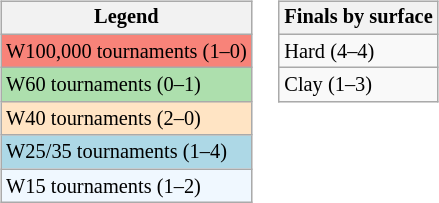<table>
<tr valign=top>
<td><br><table class=wikitable style="font-size:85%">
<tr>
<th>Legend</th>
</tr>
<tr style="background:#f88379;">
<td>W100,000 tournaments (1–0)</td>
</tr>
<tr style="background:#addfad;">
<td>W60 tournaments (0–1)</td>
</tr>
<tr style="background:#ffe4c4;">
<td>W40 tournaments (2–0)</td>
</tr>
<tr style="background:lightblue;">
<td>W25/35 tournaments (1–4)</td>
</tr>
<tr style="background:#f0f8ff;">
<td>W15 tournaments (1–2)</td>
</tr>
</table>
</td>
<td><br><table class=wikitable style="font-size:85%">
<tr>
<th>Finals by surface</th>
</tr>
<tr>
<td>Hard (4–4)</td>
</tr>
<tr>
<td>Clay (1–3)</td>
</tr>
</table>
</td>
</tr>
</table>
